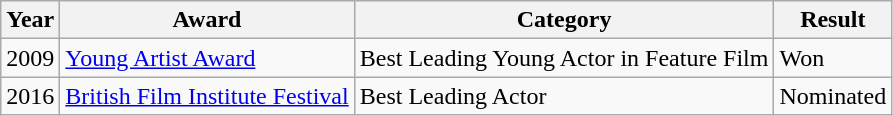<table class="wikitable sortable">
<tr>
<th>Year</th>
<th>Award</th>
<th>Category</th>
<th>Result</th>
</tr>
<tr>
<td>2009</td>
<td><a href='#'>Young Artist Award</a></td>
<td>Best Leading Young Actor in Feature Film</td>
<td>Won</td>
</tr>
<tr>
<td>2016</td>
<td><a href='#'>British Film Institute Festival</a></td>
<td>Best Leading Actor</td>
<td>Nominated</td>
</tr>
</table>
